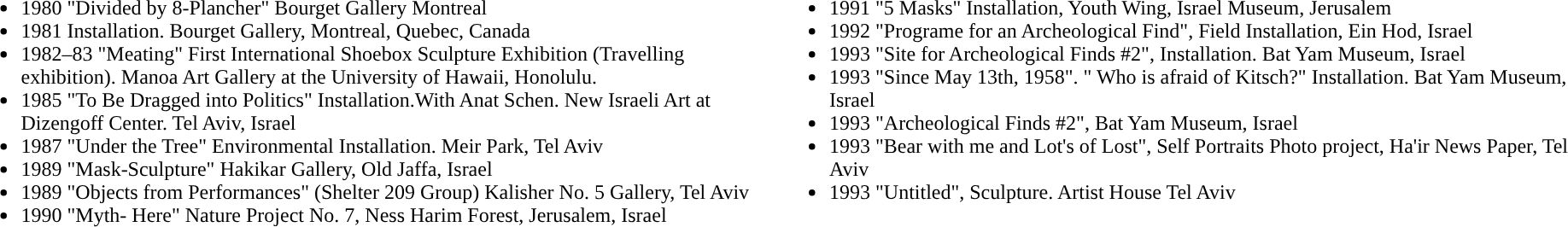<table width="100%" style="background-color: transparent;">
<tr "valign=top border="0|">
<td width=45% valign=top><br><ul><li>1980 "Divided by 8-Plancher" Bourget Gallery Montreal</li><li>1981 Installation. Bourget Gallery, Montreal, Quebec, Canada</li><li>1982–83 "Meating" First International Shoebox Sculpture Exhibition (Travelling exhibition).  Manoa Art Gallery at the University of Hawaii, Honolulu.</li><li>1985 "To Be Dragged into Politics" Installation.With Anat Schen. New Israeli Art at Dizengoff Center. Tel Aviv, Israel</li><li>1987 "Under the Tree" Environmental Installation. Meir Park, Tel Aviv</li><li>1989 "Mask-Sculpture" Hakikar Gallery, Old Jaffa, Israel</li><li>1989 "Objects from Performances" (Shelter 209 Group) Kalisher No. 5 Gallery, Tel Aviv</li><li>1990 "Myth- Here" Nature Project No. 7, Ness Harim Forest, Jerusalem, Israel</li></ul></td>
<td width=45% valign=top><br><ul><li>1991 "5 Masks" Installation, Youth Wing, Israel Museum, Jerusalem</li><li>1992 "Programe for an Archeological Find", Field Installation, Ein Hod, Israel</li><li>1993 "Site for Archeological Finds #2", Installation. Bat Yam Museum, Israel</li><li>1993 "Since May 13th, 1958". " Who is afraid of Kitsch?" Installation. Bat Yam Museum, Israel</li><li>1993 "Archeological Finds #2", Bat Yam Museum, Israel</li><li>1993 "Bear with me and Lot's of Lost", Self Portraits Photo project, Ha'ir News Paper, Tel Aviv</li><li>1993 "Untitled", Sculpture. Artist House Tel Aviv</li></ul></td>
</tr>
</table>
